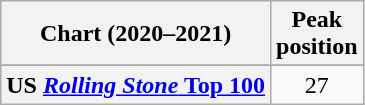<table class="wikitable sortable plainrowheaders" style="text-align:center">
<tr>
<th scope="col">Chart (2020–2021)</th>
<th scope="col">Peak<br>position</th>
</tr>
<tr>
</tr>
<tr>
</tr>
<tr>
</tr>
<tr>
</tr>
<tr>
</tr>
<tr>
<th scope="row">US <a href='#'><em>Rolling Stone</em> Top 100</a></th>
<td>27</td>
</tr>
</table>
